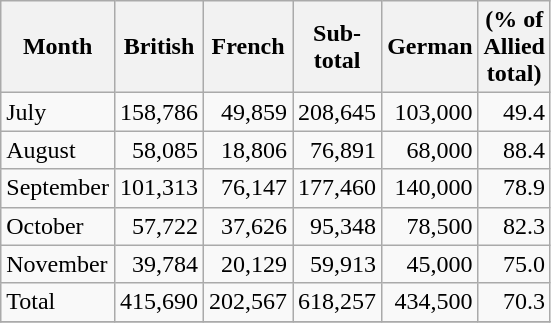<table class="wikitable" align=left style="margin:0 0 1em 1em">
<tr>
<th>Month</th>
<th>British</th>
<th>French</th>
<th>Sub-<br>total</th>
<th>German</th>
<th>(% of<br>Allied<br>total)</th>
</tr>
<tr>
<td>July</td>
<td align=right>158,786</td>
<td align=right>49,859</td>
<td align=right>208,645</td>
<td align=right>103,000</td>
<td align=right>49.4</td>
</tr>
<tr>
<td>August</td>
<td align=right>58,085</td>
<td align=right>18,806</td>
<td align=right>76,891</td>
<td align=right>68,000</td>
<td align=right>88.4</td>
</tr>
<tr>
<td>September</td>
<td align="right">101,313</td>
<td align="right">76,147</td>
<td align="right">177,460</td>
<td align="right">140,000</td>
<td align="right">78.9</td>
</tr>
<tr>
<td>October</td>
<td align="right">57,722</td>
<td align="right">37,626</td>
<td align="right">95,348</td>
<td align="right">78,500</td>
<td align="right">82.3</td>
</tr>
<tr>
<td>November</td>
<td align="right">39,784</td>
<td align="right">20,129</td>
<td align="right">59,913</td>
<td align="right">45,000</td>
<td align="right">75.0</td>
</tr>
<tr>
<td>Total</td>
<td align="right">415,690</td>
<td align="right">202,567</td>
<td align="right">618,257</td>
<td align="right">434,500</td>
<td align="right">70.3</td>
</tr>
<tr>
</tr>
</table>
